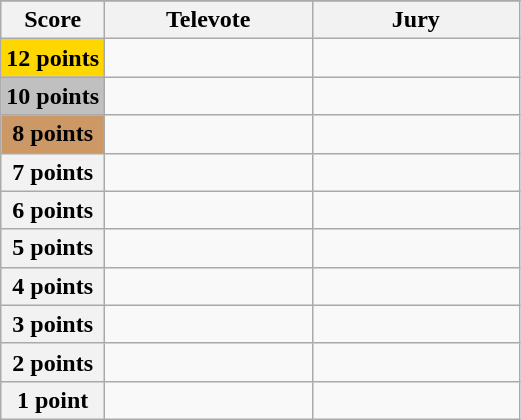<table class="wikitable">
<tr>
</tr>
<tr>
<th scope="col" width="20%">Score</th>
<th scope="col" width="40%">Televote</th>
<th scope="col" width="40%">Jury</th>
</tr>
<tr>
<th scope="row" style="Background:gold">12 points</th>
<td></td>
<td></td>
</tr>
<tr>
<th scope="row" style="background:silver">10 points</th>
<td></td>
<td></td>
</tr>
<tr>
<th scope="row" style="background:#CC9966">8 points</th>
<td></td>
<td></td>
</tr>
<tr>
<th scope="row">7 points</th>
<td></td>
<td></td>
</tr>
<tr>
<th scope="row">6 points</th>
<td></td>
<td></td>
</tr>
<tr>
<th scope="row">5 points</th>
<td></td>
<td></td>
</tr>
<tr>
<th scope="row">4 points</th>
<td></td>
<td></td>
</tr>
<tr>
<th scope="row">3 points</th>
<td></td>
<td></td>
</tr>
<tr>
<th scope="row">2 points</th>
<td></td>
<td></td>
</tr>
<tr>
<th scope="row">1 point</th>
<td></td>
<td></td>
</tr>
</table>
